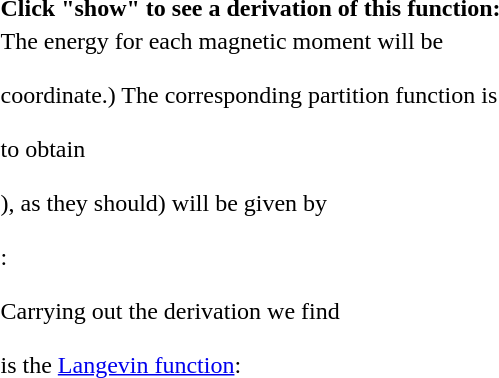<table class="toccolours collapsible collapsed" width="80%" style="text-align:left; margin-left:1.5em;">
<tr>
<th>Click "show" to see a derivation of this function:</th>
</tr>
<tr>
<td>The energy for each magnetic moment will be<br><br> coordinate.) The corresponding partition function is<br><br> to obtain<br><br>), as they should) will be given by<br><br>:<br><br>Carrying out the derivation we find<br><br> is the <a href='#'>Langevin function</a>:<br></td>
</tr>
</table>
